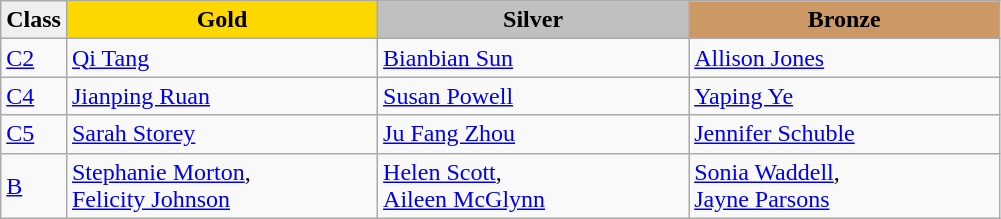<table class="wikitable" style="text-align:left">
<tr align="center">
<td bgcolor=efefef><strong>Class</strong></td>
<td width=200 bgcolor=gold><strong>Gold</strong></td>
<td width=200 bgcolor=silver><strong>Silver</strong></td>
<td width=200 bgcolor=CC9966><strong>Bronze</strong></td>
</tr>
<tr>
<td><a href='#'>C2</a></td>
<td><a href='#'>Qi Tang</a><br><em></em></td>
<td><a href='#'>Bianbian Sun</a><br><em></em></td>
<td><a href='#'>Allison Jones</a><br><em></em></td>
</tr>
<tr>
<td><a href='#'>C4</a></td>
<td><a href='#'>Jianping Ruan</a><br><em></em></td>
<td><a href='#'>Susan Powell</a><br><em></em></td>
<td><a href='#'>Yaping Ye</a><br><em></em></td>
</tr>
<tr>
<td><a href='#'>C5</a></td>
<td><a href='#'>Sarah Storey</a><br><em></em></td>
<td><a href='#'>Ju Fang Zhou</a><br><em></em></td>
<td><a href='#'>Jennifer Schuble</a><br><em></em></td>
</tr>
<tr>
<td><a href='#'>B</a></td>
<td><a href='#'>Stephanie Morton</a>,<br><a href='#'>Felicity Johnson</a><br><em></em></td>
<td><a href='#'>Helen Scott</a>,<br><a href='#'>Aileen McGlynn</a><br><em></em></td>
<td><a href='#'>Sonia Waddell</a>,<br><a href='#'>Jayne Parsons</a><br><em></em></td>
</tr>
</table>
